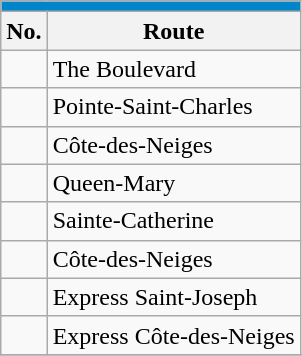<table align=center class="wikitable">
<tr>
<th style="background: #0085CA; font-size:100%; color:#FFFFFF;"colspan="4"><a href='#'></a></th>
</tr>
<tr>
<th>No.</th>
<th>Route</th>
</tr>
<tr>
<td></td>
<td>The Boulevard</td>
</tr>
<tr>
<td></td>
<td>Pointe-Saint-Charles</td>
</tr>
<tr>
<td {{Avoid wrap> </td>
<td>Côte-des-Neiges</td>
</tr>
<tr>
<td></td>
<td>Queen-Mary</td>
</tr>
<tr>
<td {{Avoid wrap> </td>
<td>Sainte-Catherine</td>
</tr>
<tr>
<td {{Avoid wrap> </td>
<td>Côte-des-Neiges</td>
</tr>
<tr>
<td></td>
<td>Express Saint-Joseph</td>
</tr>
<tr>
<td></td>
<td>Express Côte-des-Neiges</td>
</tr>
<tr>
</tr>
</table>
